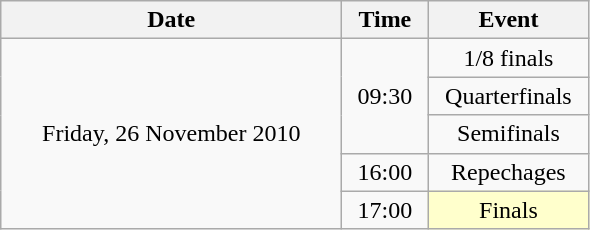<table class = "wikitable" style="text-align:center;">
<tr>
<th width=220>Date</th>
<th width=50>Time</th>
<th width=100>Event</th>
</tr>
<tr>
<td rowspan=5>Friday, 26 November 2010</td>
<td rowspan=3>09:30</td>
<td>1/8 finals</td>
</tr>
<tr>
<td>Quarterfinals</td>
</tr>
<tr>
<td>Semifinals</td>
</tr>
<tr>
<td>16:00</td>
<td>Repechages</td>
</tr>
<tr>
<td>17:00</td>
<td bgcolor=ffffcc>Finals</td>
</tr>
</table>
